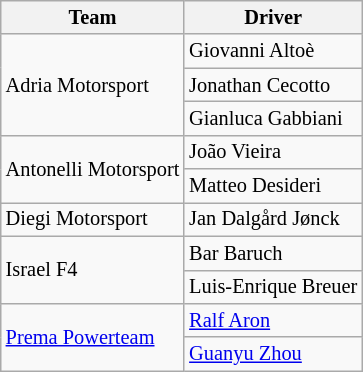<table class="wikitable" style="font-size: 85%;">
<tr>
<th>Team</th>
<th>Driver</th>
</tr>
<tr>
<td rowspan=3> Adria Motorsport</td>
<td> Giovanni Altoè</td>
</tr>
<tr>
<td> Jonathan Cecotto</td>
</tr>
<tr>
<td> Gianluca Gabbiani</td>
</tr>
<tr>
<td rowspan=2> Antonelli Motorsport</td>
<td> João Vieira</td>
</tr>
<tr>
<td> Matteo Desideri</td>
</tr>
<tr>
<td> Diegi Motorsport</td>
<td> Jan Dalgård Jønck</td>
</tr>
<tr>
<td rowspan=2> Israel F4</td>
<td> Bar Baruch</td>
</tr>
<tr>
<td> Luis-Enrique Breuer</td>
</tr>
<tr>
<td rowspan=2> <a href='#'>Prema Powerteam</a></td>
<td> <a href='#'>Ralf Aron</a></td>
</tr>
<tr>
<td> <a href='#'>Guanyu Zhou</a></td>
</tr>
</table>
